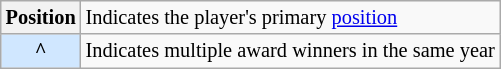<table class="wikitable plainrowheaders" style="font-size:85%">
<tr>
<th scope="row" style="text-align:center"><strong>Position</strong></th>
<td>Indicates the player's primary <a href='#'>position</a></td>
</tr>
<tr>
<th scope="row" style="text-align:center; background-color:#D0E7FF;">^</th>
<td>Indicates multiple award winners in the same year</td>
</tr>
</table>
